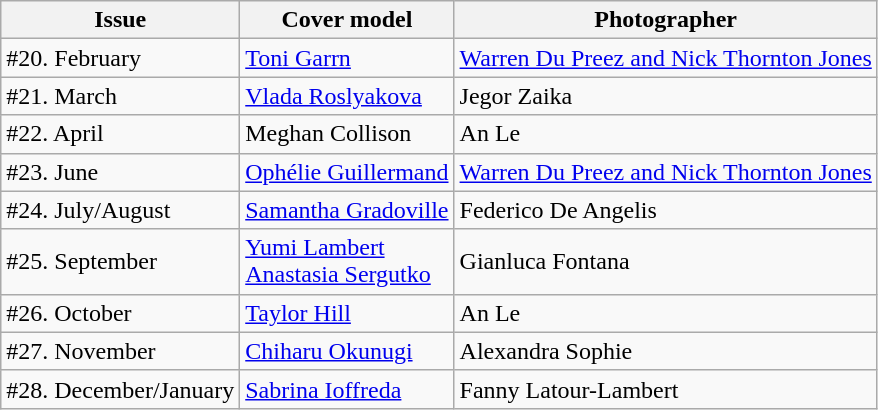<table class="sortable wikitable">
<tr>
<th>Issue</th>
<th>Cover model</th>
<th>Photographer</th>
</tr>
<tr>
<td>#20. February</td>
<td><a href='#'>Toni Garrn</a></td>
<td><a href='#'>Warren Du Preez and Nick Thornton Jones</a></td>
</tr>
<tr>
<td>#21. March</td>
<td><a href='#'>Vlada Roslyakova</a></td>
<td>Jegor Zaika</td>
</tr>
<tr>
<td>#22. April</td>
<td>Meghan Collison</td>
<td>An Le</td>
</tr>
<tr>
<td>#23. June</td>
<td><a href='#'>Ophélie Guillermand</a></td>
<td><a href='#'>Warren Du Preez and Nick Thornton Jones</a></td>
</tr>
<tr>
<td>#24. July/August</td>
<td><a href='#'>Samantha Gradoville</a></td>
<td>Federico De Angelis</td>
</tr>
<tr>
<td>#25. September</td>
<td><a href='#'>Yumi Lambert</a><br><a href='#'>Anastasia Sergutko</a></td>
<td>Gianluca Fontana</td>
</tr>
<tr>
<td>#26. October</td>
<td><a href='#'>Taylor Hill</a></td>
<td>An Le</td>
</tr>
<tr>
<td>#27. November</td>
<td><a href='#'>Chiharu Okunugi</a></td>
<td>Alexandra Sophie</td>
</tr>
<tr>
<td>#28. December/January</td>
<td><a href='#'>Sabrina Ioffreda</a></td>
<td>Fanny Latour-Lambert</td>
</tr>
</table>
